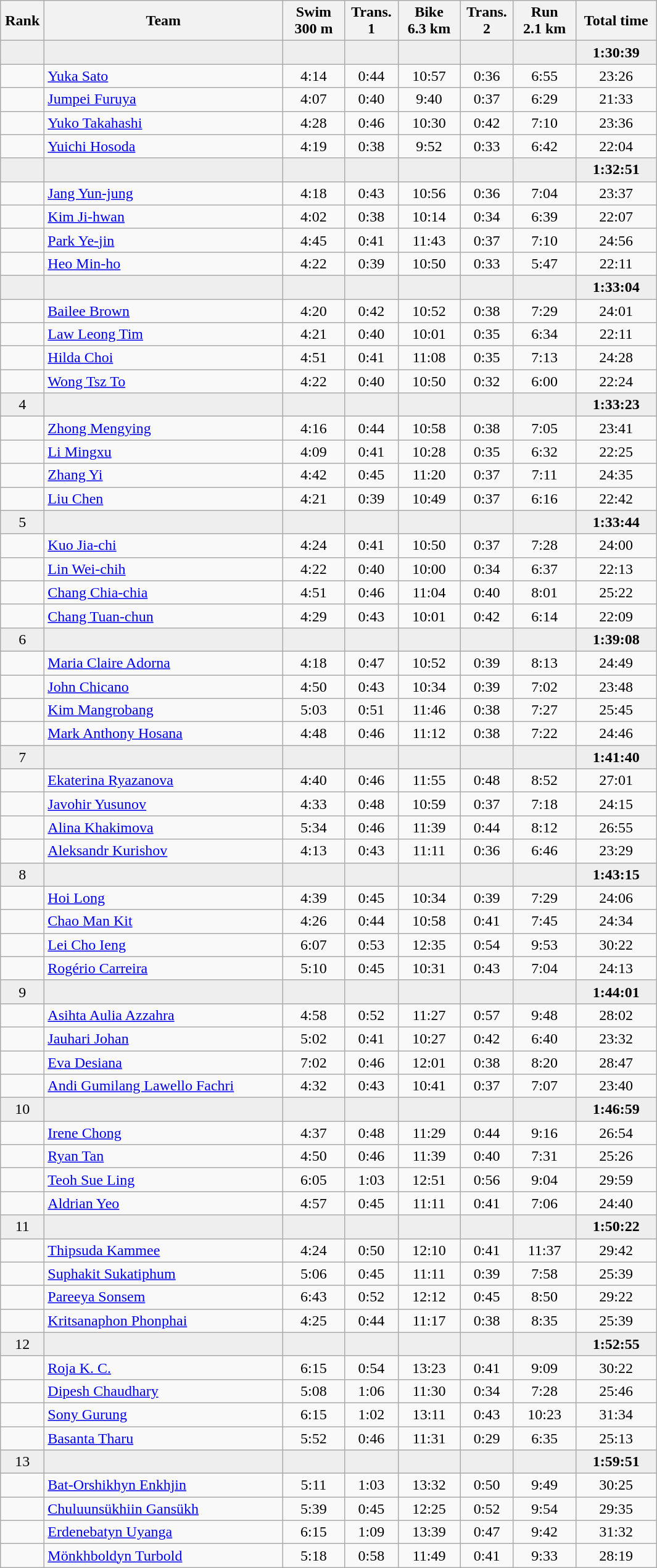<table class=wikitable style="text-align:center">
<tr>
<th width=40>Rank</th>
<th width=250>Team</th>
<th width=60>Swim<br>300 m</th>
<th width=50>Trans. 1</th>
<th width=60>Bike<br>6.3 km</th>
<th width=50>Trans. 2</th>
<th width=60>Run<br>2.1 km</th>
<th width=80>Total time</th>
</tr>
<tr bgcolor=eeeeee>
<td></td>
<td align=left></td>
<td></td>
<td></td>
<td></td>
<td></td>
<td></td>
<td><strong>1:30:39</strong></td>
</tr>
<tr>
<td></td>
<td align=left><a href='#'>Yuka Sato</a></td>
<td>4:14</td>
<td>0:44</td>
<td>10:57</td>
<td>0:36</td>
<td>6:55</td>
<td>23:26</td>
</tr>
<tr>
<td></td>
<td align=left><a href='#'>Jumpei Furuya</a></td>
<td>4:07</td>
<td>0:40</td>
<td>9:40</td>
<td>0:37</td>
<td>6:29</td>
<td>21:33</td>
</tr>
<tr>
<td></td>
<td align=left><a href='#'>Yuko Takahashi</a></td>
<td>4:28</td>
<td>0:46</td>
<td>10:30</td>
<td>0:42</td>
<td>7:10</td>
<td>23:36</td>
</tr>
<tr>
<td></td>
<td align=left><a href='#'>Yuichi Hosoda</a></td>
<td>4:19</td>
<td>0:38</td>
<td>9:52</td>
<td>0:33</td>
<td>6:42</td>
<td>22:04</td>
</tr>
<tr bgcolor=eeeeee>
<td></td>
<td align=left></td>
<td></td>
<td></td>
<td></td>
<td></td>
<td></td>
<td><strong>1:32:51</strong></td>
</tr>
<tr>
<td></td>
<td align=left><a href='#'>Jang Yun-jung</a></td>
<td>4:18</td>
<td>0:43</td>
<td>10:56</td>
<td>0:36</td>
<td>7:04</td>
<td>23:37</td>
</tr>
<tr>
<td></td>
<td align=left><a href='#'>Kim Ji-hwan</a></td>
<td>4:02</td>
<td>0:38</td>
<td>10:14</td>
<td>0:34</td>
<td>6:39</td>
<td>22:07</td>
</tr>
<tr>
<td></td>
<td align=left><a href='#'>Park Ye-jin</a></td>
<td>4:45</td>
<td>0:41</td>
<td>11:43</td>
<td>0:37</td>
<td>7:10</td>
<td>24:56</td>
</tr>
<tr>
<td></td>
<td align=left><a href='#'>Heo Min-ho</a></td>
<td>4:22</td>
<td>0:39</td>
<td>10:50</td>
<td>0:33</td>
<td>5:47</td>
<td>22:11</td>
</tr>
<tr bgcolor=eeeeee>
<td></td>
<td align=left></td>
<td></td>
<td></td>
<td></td>
<td></td>
<td></td>
<td><strong>1:33:04</strong></td>
</tr>
<tr>
<td></td>
<td align=left><a href='#'>Bailee Brown</a></td>
<td>4:20</td>
<td>0:42</td>
<td>10:52</td>
<td>0:38</td>
<td>7:29</td>
<td>24:01</td>
</tr>
<tr>
<td></td>
<td align=left><a href='#'>Law Leong Tim</a></td>
<td>4:21</td>
<td>0:40</td>
<td>10:01</td>
<td>0:35</td>
<td>6:34</td>
<td>22:11</td>
</tr>
<tr>
<td></td>
<td align=left><a href='#'>Hilda Choi</a></td>
<td>4:51</td>
<td>0:41</td>
<td>11:08</td>
<td>0:35</td>
<td>7:13</td>
<td>24:28</td>
</tr>
<tr>
<td></td>
<td align=left><a href='#'>Wong Tsz To</a></td>
<td>4:22</td>
<td>0:40</td>
<td>10:50</td>
<td>0:32</td>
<td>6:00</td>
<td>22:24</td>
</tr>
<tr bgcolor=eeeeee>
<td>4</td>
<td align=left></td>
<td></td>
<td></td>
<td></td>
<td></td>
<td></td>
<td><strong>1:33:23</strong></td>
</tr>
<tr>
<td></td>
<td align=left><a href='#'>Zhong Mengying</a></td>
<td>4:16</td>
<td>0:44</td>
<td>10:58</td>
<td>0:38</td>
<td>7:05</td>
<td>23:41</td>
</tr>
<tr>
<td></td>
<td align=left><a href='#'>Li Mingxu</a></td>
<td>4:09</td>
<td>0:41</td>
<td>10:28</td>
<td>0:35</td>
<td>6:32</td>
<td>22:25</td>
</tr>
<tr>
<td></td>
<td align=left><a href='#'>Zhang Yi</a></td>
<td>4:42</td>
<td>0:45</td>
<td>11:20</td>
<td>0:37</td>
<td>7:11</td>
<td>24:35</td>
</tr>
<tr>
<td></td>
<td align=left><a href='#'>Liu Chen</a></td>
<td>4:21</td>
<td>0:39</td>
<td>10:49</td>
<td>0:37</td>
<td>6:16</td>
<td>22:42</td>
</tr>
<tr bgcolor=eeeeee>
<td>5</td>
<td align=left></td>
<td></td>
<td></td>
<td></td>
<td></td>
<td></td>
<td><strong>1:33:44</strong></td>
</tr>
<tr>
<td></td>
<td align=left><a href='#'>Kuo Jia-chi</a></td>
<td>4:24</td>
<td>0:41</td>
<td>10:50</td>
<td>0:37</td>
<td>7:28</td>
<td>24:00</td>
</tr>
<tr>
<td></td>
<td align=left><a href='#'>Lin Wei-chih</a></td>
<td>4:22</td>
<td>0:40</td>
<td>10:00</td>
<td>0:34</td>
<td>6:37</td>
<td>22:13</td>
</tr>
<tr>
<td></td>
<td align=left><a href='#'>Chang Chia-chia</a></td>
<td>4:51</td>
<td>0:46</td>
<td>11:04</td>
<td>0:40</td>
<td>8:01</td>
<td>25:22</td>
</tr>
<tr>
<td></td>
<td align=left><a href='#'>Chang Tuan-chun</a></td>
<td>4:29</td>
<td>0:43</td>
<td>10:01</td>
<td>0:42</td>
<td>6:14</td>
<td>22:09</td>
</tr>
<tr bgcolor=eeeeee>
<td>6</td>
<td align=left></td>
<td></td>
<td></td>
<td></td>
<td></td>
<td></td>
<td><strong>1:39:08</strong></td>
</tr>
<tr>
<td></td>
<td align=left><a href='#'>Maria Claire Adorna</a></td>
<td>4:18</td>
<td>0:47</td>
<td>10:52</td>
<td>0:39</td>
<td>8:13</td>
<td>24:49</td>
</tr>
<tr>
<td></td>
<td align=left><a href='#'>John Chicano</a></td>
<td>4:50</td>
<td>0:43</td>
<td>10:34</td>
<td>0:39</td>
<td>7:02</td>
<td>23:48</td>
</tr>
<tr>
<td></td>
<td align=left><a href='#'>Kim Mangrobang</a></td>
<td>5:03</td>
<td>0:51</td>
<td>11:46</td>
<td>0:38</td>
<td>7:27</td>
<td>25:45</td>
</tr>
<tr>
<td></td>
<td align=left><a href='#'>Mark Anthony Hosana</a></td>
<td>4:48</td>
<td>0:46</td>
<td>11:12</td>
<td>0:38</td>
<td>7:22</td>
<td>24:46</td>
</tr>
<tr bgcolor=eeeeee>
<td>7</td>
<td align=left></td>
<td></td>
<td></td>
<td></td>
<td></td>
<td></td>
<td><strong>1:41:40</strong></td>
</tr>
<tr>
<td></td>
<td align=left><a href='#'>Ekaterina Ryazanova</a></td>
<td>4:40</td>
<td>0:46</td>
<td>11:55</td>
<td>0:48</td>
<td>8:52</td>
<td>27:01</td>
</tr>
<tr>
<td></td>
<td align=left><a href='#'>Javohir Yusunov</a></td>
<td>4:33</td>
<td>0:48</td>
<td>10:59</td>
<td>0:37</td>
<td>7:18</td>
<td>24:15</td>
</tr>
<tr>
<td></td>
<td align=left><a href='#'>Alina Khakimova</a></td>
<td>5:34</td>
<td>0:46</td>
<td>11:39</td>
<td>0:44</td>
<td>8:12</td>
<td>26:55</td>
</tr>
<tr>
<td></td>
<td align=left><a href='#'>Aleksandr Kurishov</a></td>
<td>4:13</td>
<td>0:43</td>
<td>11:11</td>
<td>0:36</td>
<td>6:46</td>
<td>23:29</td>
</tr>
<tr bgcolor=eeeeee>
<td>8</td>
<td align=left></td>
<td></td>
<td></td>
<td></td>
<td></td>
<td></td>
<td><strong>1:43:15</strong></td>
</tr>
<tr>
<td></td>
<td align=left><a href='#'>Hoi Long</a></td>
<td>4:39</td>
<td>0:45</td>
<td>10:34</td>
<td>0:39</td>
<td>7:29</td>
<td>24:06</td>
</tr>
<tr>
<td></td>
<td align=left><a href='#'>Chao Man Kit</a></td>
<td>4:26</td>
<td>0:44</td>
<td>10:58</td>
<td>0:41</td>
<td>7:45</td>
<td>24:34</td>
</tr>
<tr>
<td></td>
<td align=left><a href='#'>Lei Cho Ieng</a></td>
<td>6:07</td>
<td>0:53</td>
<td>12:35</td>
<td>0:54</td>
<td>9:53</td>
<td>30:22</td>
</tr>
<tr>
<td></td>
<td align=left><a href='#'>Rogério Carreira</a></td>
<td>5:10</td>
<td>0:45</td>
<td>10:31</td>
<td>0:43</td>
<td>7:04</td>
<td>24:13</td>
</tr>
<tr bgcolor=eeeeee>
<td>9</td>
<td align=left></td>
<td></td>
<td></td>
<td></td>
<td></td>
<td></td>
<td><strong>1:44:01</strong></td>
</tr>
<tr>
<td></td>
<td align=left><a href='#'>Asihta Aulia Azzahra</a></td>
<td>4:58</td>
<td>0:52</td>
<td>11:27</td>
<td>0:57</td>
<td>9:48</td>
<td>28:02</td>
</tr>
<tr>
<td></td>
<td align=left><a href='#'>Jauhari Johan</a></td>
<td>5:02</td>
<td>0:41</td>
<td>10:27</td>
<td>0:42</td>
<td>6:40</td>
<td>23:32</td>
</tr>
<tr>
<td></td>
<td align=left><a href='#'>Eva Desiana</a></td>
<td>7:02</td>
<td>0:46</td>
<td>12:01</td>
<td>0:38</td>
<td>8:20</td>
<td>28:47</td>
</tr>
<tr>
<td></td>
<td align=left><a href='#'>Andi Gumilang Lawello Fachri</a></td>
<td>4:32</td>
<td>0:43</td>
<td>10:41</td>
<td>0:37</td>
<td>7:07</td>
<td>23:40</td>
</tr>
<tr bgcolor=eeeeee>
<td>10</td>
<td align=left></td>
<td></td>
<td></td>
<td></td>
<td></td>
<td></td>
<td><strong>1:46:59</strong></td>
</tr>
<tr>
<td></td>
<td align=left><a href='#'>Irene Chong</a></td>
<td>4:37</td>
<td>0:48</td>
<td>11:29</td>
<td>0:44</td>
<td>9:16</td>
<td>26:54</td>
</tr>
<tr>
<td></td>
<td align=left><a href='#'>Ryan Tan</a></td>
<td>4:50</td>
<td>0:46</td>
<td>11:39</td>
<td>0:40</td>
<td>7:31</td>
<td>25:26</td>
</tr>
<tr>
<td></td>
<td align=left><a href='#'>Teoh Sue Ling</a></td>
<td>6:05</td>
<td>1:03</td>
<td>12:51</td>
<td>0:56</td>
<td>9:04</td>
<td>29:59</td>
</tr>
<tr>
<td></td>
<td align=left><a href='#'>Aldrian Yeo</a></td>
<td>4:57</td>
<td>0:45</td>
<td>11:11</td>
<td>0:41</td>
<td>7:06</td>
<td>24:40</td>
</tr>
<tr bgcolor=eeeeee>
<td>11</td>
<td align=left></td>
<td></td>
<td></td>
<td></td>
<td></td>
<td></td>
<td><strong>1:50:22</strong></td>
</tr>
<tr>
<td></td>
<td align=left><a href='#'>Thipsuda Kammee</a></td>
<td>4:24</td>
<td>0:50</td>
<td>12:10</td>
<td>0:41</td>
<td>11:37</td>
<td>29:42</td>
</tr>
<tr>
<td></td>
<td align=left><a href='#'>Suphakit Sukatiphum</a></td>
<td>5:06</td>
<td>0:45</td>
<td>11:11</td>
<td>0:39</td>
<td>7:58</td>
<td>25:39</td>
</tr>
<tr>
<td></td>
<td align=left><a href='#'>Pareeya Sonsem</a></td>
<td>6:43</td>
<td>0:52</td>
<td>12:12</td>
<td>0:45</td>
<td>8:50</td>
<td>29:22</td>
</tr>
<tr>
<td></td>
<td align=left><a href='#'>Kritsanaphon Phonphai</a></td>
<td>4:25</td>
<td>0:44</td>
<td>11:17</td>
<td>0:38</td>
<td>8:35</td>
<td>25:39</td>
</tr>
<tr bgcolor=eeeeee>
<td>12</td>
<td align=left></td>
<td></td>
<td></td>
<td></td>
<td></td>
<td></td>
<td><strong>1:52:55</strong></td>
</tr>
<tr>
<td></td>
<td align=left><a href='#'>Roja K. C.</a></td>
<td>6:15</td>
<td>0:54</td>
<td>13:23</td>
<td>0:41</td>
<td>9:09</td>
<td>30:22</td>
</tr>
<tr>
<td></td>
<td align=left><a href='#'>Dipesh Chaudhary</a></td>
<td>5:08</td>
<td>1:06</td>
<td>11:30</td>
<td>0:34</td>
<td>7:28</td>
<td>25:46</td>
</tr>
<tr>
<td></td>
<td align=left><a href='#'>Sony Gurung</a></td>
<td>6:15</td>
<td>1:02</td>
<td>13:11</td>
<td>0:43</td>
<td>10:23</td>
<td>31:34</td>
</tr>
<tr>
<td></td>
<td align=left><a href='#'>Basanta Tharu</a></td>
<td>5:52</td>
<td>0:46</td>
<td>11:31</td>
<td>0:29</td>
<td>6:35</td>
<td>25:13</td>
</tr>
<tr bgcolor=eeeeee>
<td>13</td>
<td align=left></td>
<td></td>
<td></td>
<td></td>
<td></td>
<td></td>
<td><strong>1:59:51</strong></td>
</tr>
<tr>
<td></td>
<td align=left><a href='#'>Bat-Orshikhyn Enkhjin</a></td>
<td>5:11</td>
<td>1:03</td>
<td>13:32</td>
<td>0:50</td>
<td>9:49</td>
<td>30:25</td>
</tr>
<tr>
<td></td>
<td align=left><a href='#'>Chuluunsükhiin Gansükh</a></td>
<td>5:39</td>
<td>0:45</td>
<td>12:25</td>
<td>0:52</td>
<td>9:54</td>
<td>29:35</td>
</tr>
<tr>
<td></td>
<td align=left><a href='#'>Erdenebatyn Uyanga</a></td>
<td>6:15</td>
<td>1:09</td>
<td>13:39</td>
<td>0:47</td>
<td>9:42</td>
<td>31:32</td>
</tr>
<tr>
<td></td>
<td align=left><a href='#'>Mönkhboldyn Turbold</a></td>
<td>5:18</td>
<td>0:58</td>
<td>11:49</td>
<td>0:41</td>
<td>9:33</td>
<td>28:19</td>
</tr>
</table>
